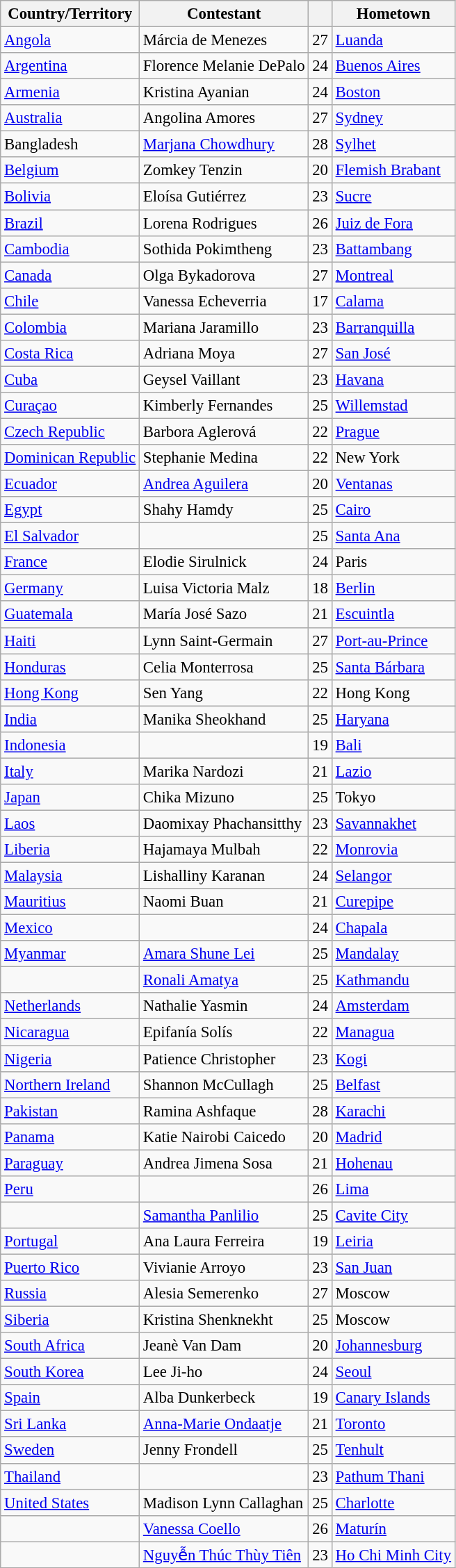<table class="wikitable sortable" style="font-size: 95%;">
<tr>
<th>Country/Territory</th>
<th>Contestant</th>
<th></th>
<th>Hometown</th>
</tr>
<tr>
<td> <a href='#'>Angola</a></td>
<td>Márcia de Menezes</td>
<td>27</td>
<td><a href='#'>Luanda</a></td>
</tr>
<tr>
<td> <a href='#'>Argentina</a></td>
<td>Florence Melanie DePalo</td>
<td>24</td>
<td><a href='#'>Buenos Aires</a></td>
</tr>
<tr>
<td> <a href='#'>Armenia</a></td>
<td>Kristina Ayanian</td>
<td>24</td>
<td><a href='#'>Boston</a></td>
</tr>
<tr>
<td> <a href='#'>Australia</a></td>
<td>Angolina Amores</td>
<td>27</td>
<td><a href='#'>Sydney</a></td>
</tr>
<tr>
<td> Bangladesh</td>
<td><a href='#'>Marjana Chowdhury</a></td>
<td>28</td>
<td><a href='#'>Sylhet</a></td>
</tr>
<tr>
<td> <a href='#'>Belgium</a></td>
<td>Zomkey Tenzin</td>
<td>20</td>
<td><a href='#'>Flemish Brabant</a></td>
</tr>
<tr>
<td> <a href='#'>Bolivia</a></td>
<td>Eloísa Gutiérrez</td>
<td>23</td>
<td><a href='#'>Sucre</a></td>
</tr>
<tr>
<td> <a href='#'>Brazil</a></td>
<td>Lorena Rodrigues</td>
<td>26</td>
<td><a href='#'>Juiz de Fora</a></td>
</tr>
<tr>
<td> <a href='#'>Cambodia</a></td>
<td>Sothida Pokimtheng</td>
<td>23</td>
<td><a href='#'>Battambang</a></td>
</tr>
<tr>
<td> <a href='#'>Canada</a></td>
<td>Olga Bykadorova</td>
<td>27</td>
<td><a href='#'>Montreal</a></td>
</tr>
<tr>
<td> <a href='#'>Chile</a></td>
<td>Vanessa Echeverria</td>
<td>17</td>
<td><a href='#'>Calama</a></td>
</tr>
<tr>
<td> <a href='#'>Colombia</a></td>
<td>Mariana Jaramillo</td>
<td>23</td>
<td><a href='#'>Barranquilla</a></td>
</tr>
<tr>
<td> <a href='#'>Costa Rica</a></td>
<td>Adriana Moya</td>
<td>27</td>
<td><a href='#'>San José</a></td>
</tr>
<tr>
<td> <a href='#'>Cuba</a></td>
<td>Geysel Vaillant</td>
<td>23</td>
<td><a href='#'>Havana</a></td>
</tr>
<tr>
<td> <a href='#'>Curaçao</a></td>
<td>Kimberly Fernandes</td>
<td>25</td>
<td><a href='#'>Willemstad</a></td>
</tr>
<tr>
<td> <a href='#'>Czech Republic</a></td>
<td>Barbora Aglerová</td>
<td>22</td>
<td><a href='#'>Prague</a></td>
</tr>
<tr>
<td> <a href='#'>Dominican Republic</a></td>
<td>Stephanie Medina</td>
<td>22</td>
<td>New York</td>
</tr>
<tr>
<td> <a href='#'>Ecuador</a></td>
<td><a href='#'>Andrea Aguilera</a></td>
<td>20</td>
<td><a href='#'>Ventanas</a></td>
</tr>
<tr>
<td> <a href='#'>Egypt</a></td>
<td>Shahy Hamdy</td>
<td>25</td>
<td><a href='#'>Cairo</a></td>
</tr>
<tr>
<td> <a href='#'>El Salvador</a></td>
<td></td>
<td>25</td>
<td><a href='#'>Santa Ana</a></td>
</tr>
<tr>
<td> <a href='#'>France</a></td>
<td>Elodie Sirulnick</td>
<td>24</td>
<td>Paris</td>
</tr>
<tr>
<td> <a href='#'>Germany</a></td>
<td>Luisa Victoria Malz</td>
<td>18</td>
<td><a href='#'>Berlin</a></td>
</tr>
<tr>
<td> <a href='#'>Guatemala</a></td>
<td>María José Sazo</td>
<td>21</td>
<td><a href='#'>Escuintla</a></td>
</tr>
<tr>
<td> <a href='#'>Haiti</a></td>
<td>Lynn Saint-Germain</td>
<td>27</td>
<td><a href='#'>Port-au-Prince</a></td>
</tr>
<tr>
<td> <a href='#'>Honduras</a></td>
<td>Celia Monterrosa</td>
<td>25</td>
<td><a href='#'>Santa Bárbara</a></td>
</tr>
<tr>
<td> <a href='#'>Hong Kong</a></td>
<td>Sen Yang</td>
<td>22</td>
<td>Hong Kong</td>
</tr>
<tr>
<td> <a href='#'>India</a></td>
<td>Manika Sheokhand</td>
<td>25</td>
<td><a href='#'>Haryana</a></td>
</tr>
<tr>
<td> <a href='#'>Indonesia</a></td>
<td></td>
<td>19</td>
<td><a href='#'>Bali</a></td>
</tr>
<tr>
<td> <a href='#'>Italy</a></td>
<td>Marika Nardozi</td>
<td>21</td>
<td><a href='#'>Lazio</a></td>
</tr>
<tr>
<td> <a href='#'>Japan</a></td>
<td>Chika Mizuno</td>
<td>25</td>
<td>Tokyo</td>
</tr>
<tr>
<td> <a href='#'>Laos</a></td>
<td>Daomixay Phachansitthy</td>
<td>23</td>
<td><a href='#'>Savannakhet</a></td>
</tr>
<tr>
<td> <a href='#'>Liberia</a></td>
<td>Hajamaya Mulbah</td>
<td>22</td>
<td><a href='#'>Monrovia</a></td>
</tr>
<tr>
<td> <a href='#'>Malaysia</a></td>
<td>Lishalliny Karanan</td>
<td>24</td>
<td><a href='#'>Selangor</a></td>
</tr>
<tr>
<td> <a href='#'>Mauritius</a></td>
<td>Naomi Buan</td>
<td>21</td>
<td><a href='#'>Curepipe</a></td>
</tr>
<tr>
<td> <a href='#'>Mexico</a></td>
<td></td>
<td>24</td>
<td><a href='#'>Chapala</a></td>
</tr>
<tr>
<td> <a href='#'>Myanmar</a></td>
<td><a href='#'>Amara Shune Lei</a></td>
<td>25</td>
<td><a href='#'>Mandalay</a></td>
</tr>
<tr>
<td></td>
<td><a href='#'>Ronali Amatya</a></td>
<td>25</td>
<td><a href='#'>Kathmandu</a></td>
</tr>
<tr>
<td> <a href='#'>Netherlands</a></td>
<td>Nathalie Yasmin</td>
<td>24</td>
<td><a href='#'>Amsterdam</a></td>
</tr>
<tr>
<td> <a href='#'>Nicaragua</a></td>
<td>Epifanía Solís</td>
<td>22</td>
<td><a href='#'>Managua</a></td>
</tr>
<tr>
<td> <a href='#'>Nigeria</a></td>
<td>Patience Christopher</td>
<td>23</td>
<td><a href='#'>Kogi</a></td>
</tr>
<tr>
<td> <a href='#'>Northern Ireland</a></td>
<td>Shannon McCullagh</td>
<td>25</td>
<td><a href='#'>Belfast</a></td>
</tr>
<tr>
<td> <a href='#'>Pakistan</a></td>
<td>Ramina Ashfaque</td>
<td>28</td>
<td><a href='#'>Karachi</a></td>
</tr>
<tr>
<td> <a href='#'>Panama</a></td>
<td>Katie Nairobi Caicedo</td>
<td>20</td>
<td><a href='#'>Madrid</a></td>
</tr>
<tr>
<td> <a href='#'>Paraguay</a></td>
<td>Andrea Jimena Sosa</td>
<td>21</td>
<td><a href='#'>Hohenau</a></td>
</tr>
<tr>
<td> <a href='#'>Peru</a></td>
<td></td>
<td>26</td>
<td><a href='#'>Lima</a></td>
</tr>
<tr>
<td></td>
<td><a href='#'>Samantha Panlilio</a></td>
<td>25</td>
<td><a href='#'>Cavite City</a></td>
</tr>
<tr>
<td> <a href='#'>Portugal</a></td>
<td>Ana Laura Ferreira</td>
<td>19</td>
<td><a href='#'>Leiria</a></td>
</tr>
<tr>
<td> <a href='#'>Puerto Rico</a></td>
<td>Vivianie Arroyo</td>
<td>23</td>
<td><a href='#'>San Juan</a></td>
</tr>
<tr>
<td> <a href='#'>Russia</a></td>
<td>Alesia Semerenko</td>
<td>27</td>
<td>Moscow</td>
</tr>
<tr>
<td> <a href='#'>Siberia</a></td>
<td>Kristina Shenknekht</td>
<td>25</td>
<td>Moscow</td>
</tr>
<tr>
<td> <a href='#'>South Africa</a></td>
<td>Jeanè Van Dam</td>
<td>20</td>
<td><a href='#'>Johannesburg</a></td>
</tr>
<tr>
<td> <a href='#'>South Korea</a></td>
<td>Lee Ji-ho</td>
<td>24</td>
<td><a href='#'>Seoul</a></td>
</tr>
<tr>
<td> <a href='#'>Spain</a></td>
<td>Alba Dunkerbeck</td>
<td>19</td>
<td><a href='#'>Canary Islands</a></td>
</tr>
<tr>
<td> <a href='#'>Sri Lanka</a></td>
<td><a href='#'>Anna-Marie Ondaatje</a></td>
<td>21</td>
<td><a href='#'>Toronto</a></td>
</tr>
<tr>
<td> <a href='#'>Sweden</a></td>
<td>Jenny Frondell</td>
<td>25</td>
<td><a href='#'>Tenhult</a></td>
</tr>
<tr>
<td> <a href='#'>Thailand</a></td>
<td></td>
<td>23</td>
<td><a href='#'>Pathum Thani</a></td>
</tr>
<tr>
<td> <a href='#'>United States</a></td>
<td>Madison Lynn Callaghan</td>
<td>25</td>
<td><a href='#'>Charlotte</a></td>
</tr>
<tr>
<td></td>
<td><a href='#'>Vanessa Coello</a></td>
<td>26</td>
<td><a href='#'>Maturín</a></td>
</tr>
<tr>
<td></td>
<td><a href='#'>Nguyễn Thúc Thùy Tiên</a></td>
<td>23</td>
<td><a href='#'>Ho Chi Minh City</a></td>
</tr>
</table>
